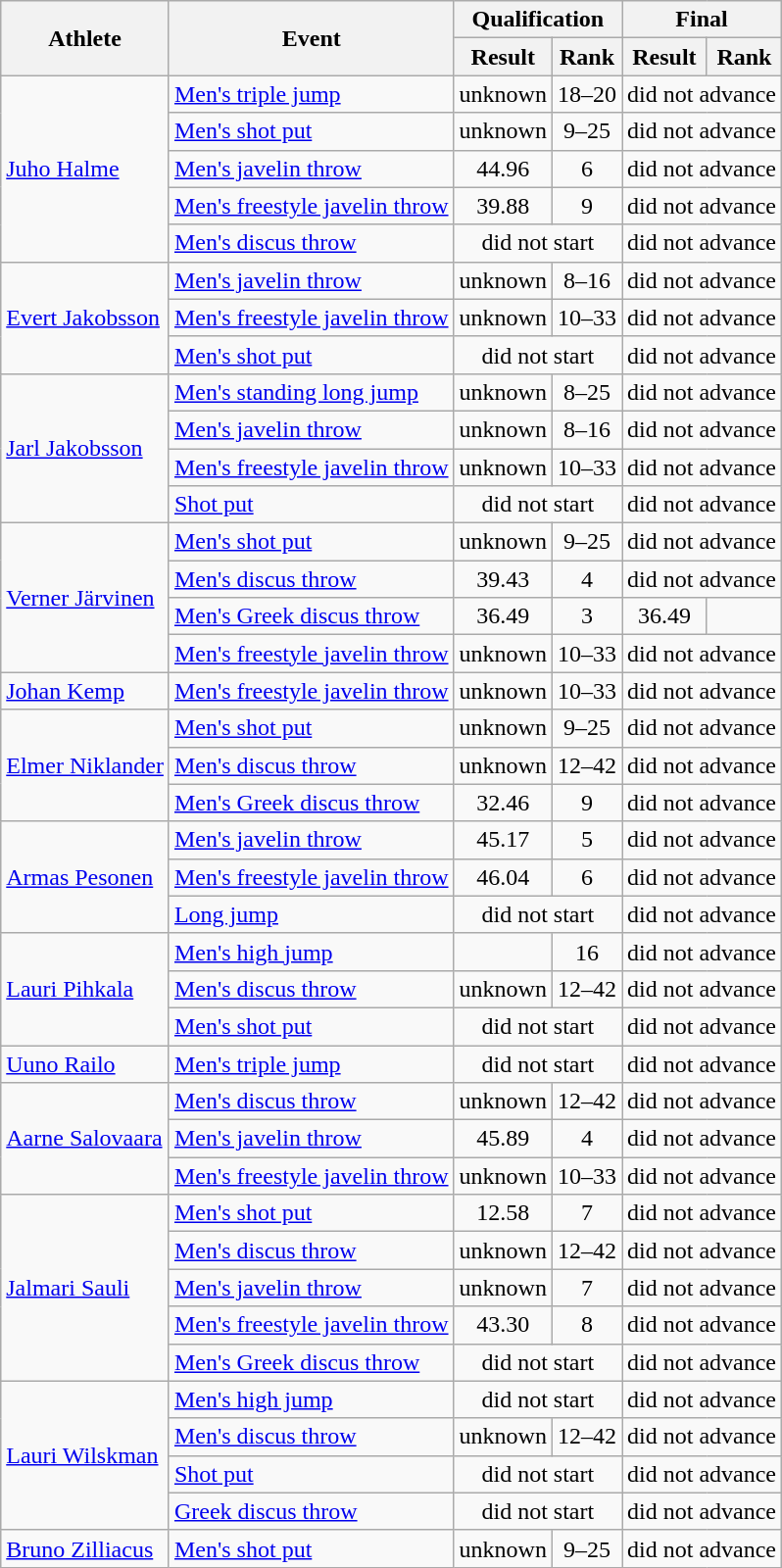<table class=wikitable>
<tr>
<th rowspan=2>Athlete</th>
<th rowspan=2>Event</th>
<th colspan=2>Qualification</th>
<th colspan=2>Final</th>
</tr>
<tr>
<th>Result</th>
<th>Rank</th>
<th>Result</th>
<th>Rank</th>
</tr>
<tr style=text-align:center>
<td style=text-align:left rowspan=5><a href='#'>Juho Halme</a></td>
<td style=text-align:left><a href='#'>Men's triple jump</a></td>
<td>unknown</td>
<td>18–20</td>
<td colspan=2>did not advance</td>
</tr>
<tr style=text-align:center>
<td style=text-align:left><a href='#'>Men's shot put</a></td>
<td>unknown</td>
<td>9–25</td>
<td colspan=2>did not advance</td>
</tr>
<tr style=text-align:center>
<td style=text-align:left><a href='#'>Men's javelin throw</a></td>
<td>44.96</td>
<td>6</td>
<td colspan=2>did not advance</td>
</tr>
<tr style=text-align:center>
<td style=text-align:left><a href='#'>Men's freestyle javelin throw</a></td>
<td>39.88</td>
<td>9</td>
<td colspan=2>did not advance</td>
</tr>
<tr style=text-align:center>
<td style=text-align:left><a href='#'>Men's discus throw</a></td>
<td colspan=2>did not start</td>
<td colspan=2>did not advance</td>
</tr>
<tr style=text-align:center>
<td style=text-align:left rowspan=3><a href='#'>Evert Jakobsson</a></td>
<td style=text-align:left><a href='#'>Men's javelin throw</a></td>
<td>unknown</td>
<td>8–16</td>
<td colspan=2>did not advance</td>
</tr>
<tr style=text-align:center>
<td style=text-align:left><a href='#'>Men's freestyle javelin throw</a></td>
<td>unknown</td>
<td>10–33</td>
<td colspan=2>did not advance</td>
</tr>
<tr style=text-align:center>
<td style=text-align:left><a href='#'>Men's shot put</a></td>
<td colspan=2>did not start</td>
<td colspan=2>did not advance</td>
</tr>
<tr style=text-align:center>
<td style=text-align:left rowspan=4><a href='#'>Jarl Jakobsson</a></td>
<td style=text-align:left><a href='#'>Men's standing long jump</a></td>
<td>unknown</td>
<td>8–25</td>
<td colspan=2>did not advance</td>
</tr>
<tr style=text-align:center>
<td style=text-align:left><a href='#'>Men's javelin throw</a></td>
<td>unknown</td>
<td>8–16</td>
<td colspan=2>did not advance</td>
</tr>
<tr style=text-align:center>
<td style=text-align:left><a href='#'>Men's freestyle javelin throw</a></td>
<td>unknown</td>
<td>10–33</td>
<td colspan=2>did not advance</td>
</tr>
<tr style=text-align:center>
<td style=text-align:left><a href='#'>Shot put</a></td>
<td colspan=2>did not start</td>
<td colspan=2>did not advance</td>
</tr>
<tr style=text-align:center>
<td style=text-align:left rowspan=4><a href='#'>Verner Järvinen</a></td>
<td style=text-align:left><a href='#'>Men's shot put</a></td>
<td>unknown</td>
<td>9–25</td>
<td colspan=2>did not advance</td>
</tr>
<tr style=text-align:center>
<td style=text-align:left><a href='#'>Men's discus throw</a></td>
<td>39.43</td>
<td>4</td>
<td colspan=2>did not advance</td>
</tr>
<tr style=text-align:center>
<td style=text-align:left><a href='#'>Men's Greek discus throw</a></td>
<td>36.49</td>
<td>3</td>
<td>36.49</td>
<td></td>
</tr>
<tr style=text-align:center>
<td style=text-align:left><a href='#'>Men's freestyle javelin throw</a></td>
<td>unknown</td>
<td>10–33</td>
<td colspan=2>did not advance</td>
</tr>
<tr style=text-align:center>
<td style=text-align:left><a href='#'>Johan Kemp</a></td>
<td style=text-align:left><a href='#'>Men's freestyle javelin throw</a></td>
<td>unknown</td>
<td>10–33</td>
<td colspan=2>did not advance</td>
</tr>
<tr style=text-align:center>
<td style=text-align:left rowspan=3><a href='#'>Elmer Niklander</a></td>
<td style=text-align:left><a href='#'>Men's shot put</a></td>
<td>unknown</td>
<td>9–25</td>
<td colspan=2>did not advance</td>
</tr>
<tr style=text-align:center>
<td style=text-align:left><a href='#'>Men's discus throw</a></td>
<td>unknown</td>
<td>12–42</td>
<td colspan=2>did not advance</td>
</tr>
<tr style=text-align:center>
<td style=text-align:left><a href='#'>Men's Greek discus throw</a></td>
<td>32.46</td>
<td>9</td>
<td colspan=2>did not advance</td>
</tr>
<tr style=text-align:center>
<td style=text-align:left rowspan=3><a href='#'>Armas Pesonen</a></td>
<td style=text-align:left><a href='#'>Men's javelin throw</a></td>
<td>45.17</td>
<td>5</td>
<td colspan=2>did not advance</td>
</tr>
<tr style=text-align:center>
<td style=text-align:left><a href='#'>Men's freestyle javelin throw</a></td>
<td>46.04</td>
<td>6</td>
<td colspan=2>did not advance</td>
</tr>
<tr style=text-align:center>
<td style=text-align:left><a href='#'>Long jump</a></td>
<td colspan=2>did not start</td>
<td colspan=2>did not advance</td>
</tr>
<tr style=text-align:center>
<td style=text-align:left rowspan=3><a href='#'>Lauri Pihkala</a></td>
<td style=text-align:left><a href='#'>Men's high jump</a></td>
<td></td>
<td>16</td>
<td colspan=2>did not advance</td>
</tr>
<tr style=text-align:center>
<td style=text-align:left><a href='#'>Men's discus throw</a></td>
<td>unknown</td>
<td>12–42</td>
<td colspan=2>did not advance</td>
</tr>
<tr style=text-align:center>
<td style=text-align:left><a href='#'>Men's shot put</a></td>
<td colspan=2>did not start</td>
<td colspan=2>did not advance</td>
</tr>
<tr style=text-align:center>
<td style=text-align:left><a href='#'>Uuno Railo</a></td>
<td style=text-align:left><a href='#'>Men's triple jump</a></td>
<td colspan=2>did not start</td>
<td colspan=2>did not advance</td>
</tr>
<tr style=text-align:center>
<td style=text-align:left rowspan=3><a href='#'>Aarne Salovaara</a></td>
<td style=text-align:left><a href='#'>Men's discus throw</a></td>
<td>unknown</td>
<td>12–42</td>
<td colspan=2>did not advance</td>
</tr>
<tr style=text-align:center>
<td style=text-align:left><a href='#'>Men's javelin throw</a></td>
<td>45.89</td>
<td>4</td>
<td colspan=2>did not advance</td>
</tr>
<tr style=text-align:center>
<td style=text-align:left><a href='#'>Men's freestyle javelin throw</a></td>
<td>unknown</td>
<td>10–33</td>
<td colspan=2>did not advance</td>
</tr>
<tr style=text-align:center>
<td style=text-align:left rowspan=5><a href='#'>Jalmari Sauli</a></td>
<td style=text-align:left><a href='#'>Men's shot put</a></td>
<td>12.58</td>
<td>7</td>
<td colspan=2>did not advance</td>
</tr>
<tr style=text-align:center>
<td style=text-align:left><a href='#'>Men's discus throw</a></td>
<td>unknown</td>
<td>12–42</td>
<td colspan=2>did not advance</td>
</tr>
<tr style=text-align:center>
<td style=text-align:left><a href='#'>Men's javelin throw</a></td>
<td>unknown</td>
<td>7</td>
<td colspan=2>did not advance</td>
</tr>
<tr style=text-align:center>
<td style=text-align:left><a href='#'>Men's freestyle javelin throw</a></td>
<td>43.30</td>
<td>8</td>
<td colspan=2>did not advance</td>
</tr>
<tr style=text-align:center>
<td style=text-align:left><a href='#'>Men's Greek discus throw</a></td>
<td colspan=2>did not start</td>
<td colspan=2>did not advance</td>
</tr>
<tr style=text-align:center>
<td style=text-align:left rowspan=4><a href='#'>Lauri Wilskman</a></td>
<td style=text-align:left><a href='#'>Men's high jump</a></td>
<td colspan=2>did not start</td>
<td colspan=2>did not advance</td>
</tr>
<tr style=text-align:center>
<td style=text-align:left><a href='#'>Men's discus throw</a></td>
<td>unknown</td>
<td>12–42</td>
<td colspan=2>did not advance</td>
</tr>
<tr style=text-align:center>
<td style=text-align:left><a href='#'>Shot put</a></td>
<td colspan=2>did not start</td>
<td colspan=2>did not advance</td>
</tr>
<tr style=text-align:center>
<td style=text-align:left><a href='#'>Greek discus throw</a></td>
<td colspan=2>did not start</td>
<td colspan=2>did not advance</td>
</tr>
<tr style=text-align:center>
<td style=text-align:left><a href='#'>Bruno Zilliacus</a></td>
<td style=text-align:left><a href='#'>Men's shot put</a></td>
<td>unknown</td>
<td>9–25</td>
<td colspan=2>did not advance</td>
</tr>
</table>
